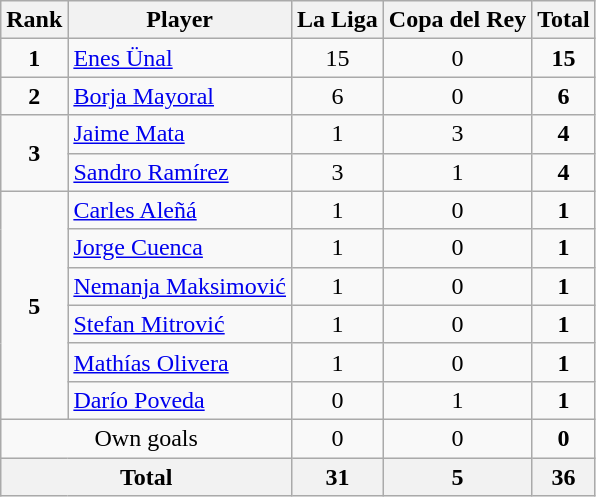<table class="wikitable" style="text-align:center;">
<tr>
<th>Rank</th>
<th>Player</th>
<th>La Liga</th>
<th>Copa del Rey</th>
<th>Total</th>
</tr>
<tr>
<td><strong>1</strong></td>
<td align=left> <a href='#'>Enes Ünal</a></td>
<td>15</td>
<td>0</td>
<td><strong>15</strong></td>
</tr>
<tr>
<td><strong>2</strong></td>
<td align=left> <a href='#'>Borja Mayoral</a></td>
<td>6</td>
<td>0</td>
<td><strong>6</strong></td>
</tr>
<tr>
<td rowspan=2><strong>3</strong></td>
<td align=left> <a href='#'>Jaime Mata</a></td>
<td>1</td>
<td>3</td>
<td><strong>4</strong></td>
</tr>
<tr>
<td align=left> <a href='#'>Sandro Ramírez</a></td>
<td>3</td>
<td>1</td>
<td><strong>4</strong></td>
</tr>
<tr>
<td rowspan=6><strong>5</strong></td>
<td align=left> <a href='#'>Carles Aleñá</a></td>
<td>1</td>
<td>0</td>
<td><strong>1</strong></td>
</tr>
<tr>
<td align=left> <a href='#'>Jorge Cuenca</a></td>
<td>1</td>
<td>0</td>
<td><strong>1</strong></td>
</tr>
<tr>
<td align=left> <a href='#'>Nemanja Maksimović</a></td>
<td>1</td>
<td>0</td>
<td><strong>1</strong></td>
</tr>
<tr>
<td align=left> <a href='#'>Stefan Mitrović</a></td>
<td>1</td>
<td>0</td>
<td><strong>1</strong></td>
</tr>
<tr>
<td align=left> <a href='#'>Mathías Olivera</a></td>
<td>1</td>
<td>0</td>
<td><strong>1</strong></td>
</tr>
<tr>
<td align=left> <a href='#'>Darío Poveda</a></td>
<td>0</td>
<td>1</td>
<td><strong>1</strong></td>
</tr>
<tr>
<td align=center colspan=2>Own goals</td>
<td>0</td>
<td>0</td>
<td><strong>0</strong></td>
</tr>
<tr>
<th colspan=2>Total</th>
<th>31</th>
<th>5</th>
<th><strong>36</strong></th>
</tr>
</table>
